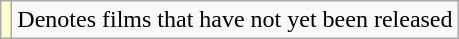<table class="wikitable plainrowheaders">
<tr>
<td style="background:#ffc;"></td>
<td>Denotes films that have not yet been released</td>
</tr>
</table>
